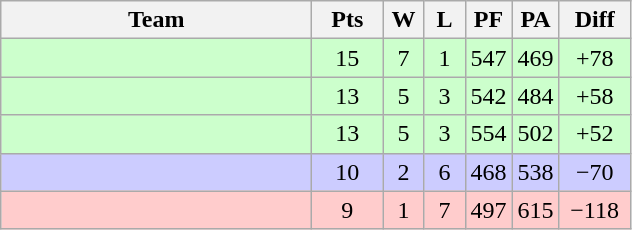<table class=wikitable style="text-align:center">
<tr>
<th width=200>Team</th>
<th width=40>Pts</th>
<th width=20>W</th>
<th width=20>L</th>
<th width=20>PF</th>
<th width=20>PA</th>
<th width=40>Diff</th>
</tr>
<tr bgcolor=#ccffcc>
<td align=left><strong></strong></td>
<td>15</td>
<td>7</td>
<td>1</td>
<td>547</td>
<td>469</td>
<td>+78</td>
</tr>
<tr bgcolor=#ccffcc>
<td align=left><strong></strong></td>
<td>13</td>
<td>5</td>
<td>3</td>
<td>542</td>
<td>484</td>
<td>+58</td>
</tr>
<tr bgcolor=#ccffcc>
<td align=left><strong></strong></td>
<td>13</td>
<td>5</td>
<td>3</td>
<td>554</td>
<td>502</td>
<td>+52</td>
</tr>
<tr bgcolor=#ccccff>
<td align=left></td>
<td>10</td>
<td>2</td>
<td>6</td>
<td>468</td>
<td>538</td>
<td>−70</td>
</tr>
<tr bgcolor=ffcccc>
<td align=left></td>
<td>9</td>
<td>1</td>
<td>7</td>
<td>497</td>
<td>615</td>
<td>−118</td>
</tr>
</table>
